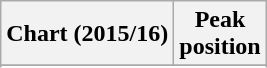<table class="wikitable sortable plainrowheaders" style="text-align:center">
<tr>
<th scope="col">Chart (2015/16)</th>
<th scope="col">Peak<br>position</th>
</tr>
<tr>
</tr>
<tr>
</tr>
</table>
